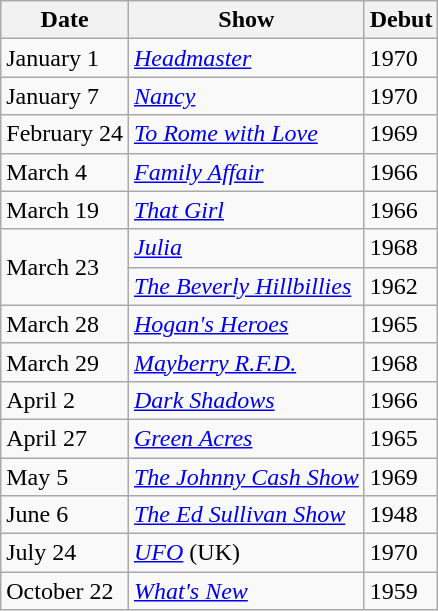<table class="wikitable">
<tr>
<th>Date</th>
<th>Show</th>
<th>Debut</th>
</tr>
<tr>
<td>January 1</td>
<td><em><a href='#'>Headmaster</a></em></td>
<td>1970</td>
</tr>
<tr>
<td>January 7</td>
<td><em><a href='#'>Nancy</a></em></td>
<td>1970</td>
</tr>
<tr>
<td>February 24</td>
<td><em><a href='#'>To Rome with Love</a></em></td>
<td>1969</td>
</tr>
<tr>
<td>March 4</td>
<td><em><a href='#'>Family Affair</a></em></td>
<td>1966</td>
</tr>
<tr>
<td>March 19</td>
<td><em><a href='#'>That Girl</a></em></td>
<td>1966</td>
</tr>
<tr>
<td rowspan="2">March 23</td>
<td><em><a href='#'>Julia</a></em></td>
<td>1968</td>
</tr>
<tr>
<td><em><a href='#'>The Beverly Hillbillies</a></em></td>
<td>1962</td>
</tr>
<tr>
<td>March 28</td>
<td><em><a href='#'>Hogan's Heroes</a></em></td>
<td>1965</td>
</tr>
<tr>
<td>March 29</td>
<td><em><a href='#'>Mayberry R.F.D.</a></em></td>
<td>1968</td>
</tr>
<tr>
<td>April 2</td>
<td><em><a href='#'>Dark Shadows</a></em></td>
<td>1966</td>
</tr>
<tr>
<td>April 27</td>
<td><em><a href='#'>Green Acres</a></em></td>
<td>1965</td>
</tr>
<tr>
<td>May 5</td>
<td><em><a href='#'>The Johnny Cash Show</a></em></td>
<td>1969</td>
</tr>
<tr>
<td>June 6</td>
<td><em><a href='#'>The Ed Sullivan Show</a></em></td>
<td>1948</td>
</tr>
<tr>
<td>July 24</td>
<td><em><a href='#'>UFO</a></em> (UK)</td>
<td>1970</td>
</tr>
<tr>
<td>October 22</td>
<td><em><a href='#'>What's New</a></em></td>
<td>1959</td>
</tr>
</table>
